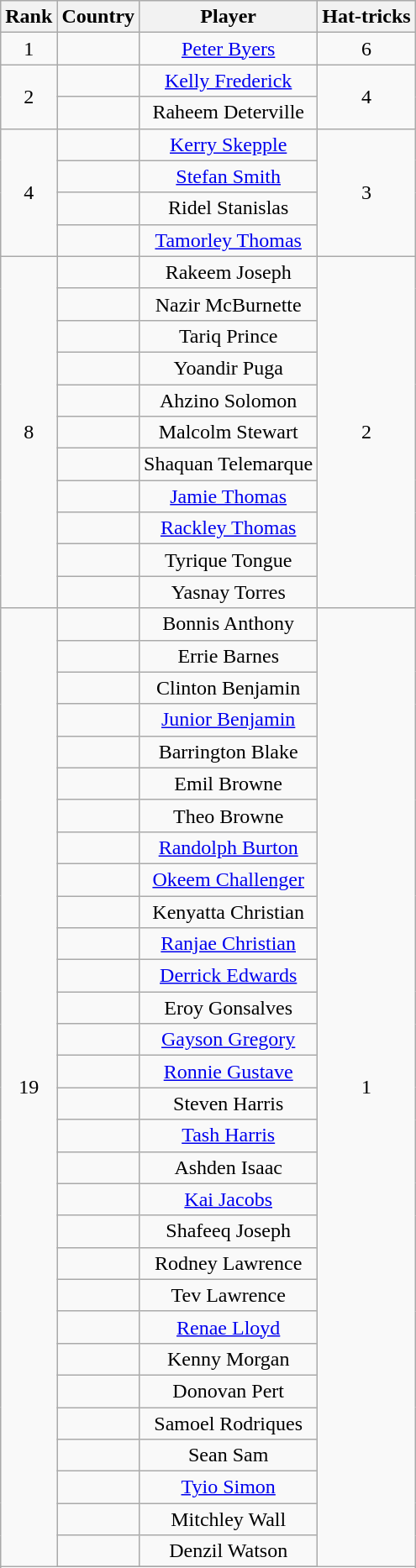<table class="wikitable plainrowheaders;" style="text-align:center;">
<tr>
<th>Rank</th>
<th>Country</th>
<th>Player</th>
<th>Hat-tricks</th>
</tr>
<tr>
<td>1</td>
<td></td>
<td><a href='#'>Peter Byers</a></td>
<td>6</td>
</tr>
<tr>
<td rowspan=2>2</td>
<td></td>
<td><a href='#'>Kelly Frederick</a></td>
<td rowspan=2>4</td>
</tr>
<tr>
<td></td>
<td>Raheem Deterville</td>
</tr>
<tr>
<td rowspan=4>4</td>
<td></td>
<td><a href='#'>Kerry Skepple</a></td>
<td rowspan=4>3</td>
</tr>
<tr>
<td></td>
<td><a href='#'>Stefan Smith</a></td>
</tr>
<tr>
<td></td>
<td>Ridel Stanislas</td>
</tr>
<tr>
<td></td>
<td><a href='#'>Tamorley Thomas</a></td>
</tr>
<tr>
<td rowspan=11>8</td>
<td></td>
<td>Rakeem Joseph</td>
<td rowspan=11>2</td>
</tr>
<tr>
<td></td>
<td>Nazir McBurnette</td>
</tr>
<tr>
<td></td>
<td>Tariq Prince</td>
</tr>
<tr>
<td></td>
<td>Yoandir Puga</td>
</tr>
<tr>
<td></td>
<td>Ahzino Solomon</td>
</tr>
<tr>
<td></td>
<td>Malcolm Stewart</td>
</tr>
<tr>
<td></td>
<td>Shaquan Telemarque</td>
</tr>
<tr>
<td></td>
<td><a href='#'>Jamie Thomas</a></td>
</tr>
<tr>
<td></td>
<td><a href='#'>Rackley Thomas</a></td>
</tr>
<tr>
<td></td>
<td>Tyrique Tongue</td>
</tr>
<tr>
<td></td>
<td>Yasnay Torres</td>
</tr>
<tr>
<td rowspan=40>19</td>
<td></td>
<td>Bonnis Anthony</td>
<td rowspan=40>1</td>
</tr>
<tr>
<td></td>
<td>Errie Barnes</td>
</tr>
<tr>
<td></td>
<td>Clinton Benjamin</td>
</tr>
<tr>
<td></td>
<td><a href='#'>Junior Benjamin</a></td>
</tr>
<tr>
<td></td>
<td>Barrington Blake</td>
</tr>
<tr>
<td></td>
<td>Emil Browne</td>
</tr>
<tr>
<td></td>
<td>Theo Browne</td>
</tr>
<tr>
<td></td>
<td><a href='#'>Randolph Burton</a></td>
</tr>
<tr>
<td></td>
<td><a href='#'>Okeem Challenger</a></td>
</tr>
<tr>
<td></td>
<td>Kenyatta Christian</td>
</tr>
<tr>
<td></td>
<td><a href='#'>Ranjae Christian</a></td>
</tr>
<tr>
<td></td>
<td><a href='#'>Derrick Edwards</a></td>
</tr>
<tr>
<td></td>
<td>Eroy Gonsalves</td>
</tr>
<tr>
<td></td>
<td><a href='#'>Gayson Gregory</a></td>
</tr>
<tr>
<td></td>
<td><a href='#'>Ronnie Gustave</a></td>
</tr>
<tr>
<td></td>
<td>Steven Harris</td>
</tr>
<tr>
<td></td>
<td><a href='#'>Tash Harris</a></td>
</tr>
<tr>
<td></td>
<td>Ashden Isaac</td>
</tr>
<tr>
<td></td>
<td><a href='#'>Kai Jacobs</a></td>
</tr>
<tr>
<td></td>
<td>Shafeeq Joseph</td>
</tr>
<tr>
<td></td>
<td>Rodney Lawrence</td>
</tr>
<tr>
<td></td>
<td>Tev Lawrence</td>
</tr>
<tr>
<td></td>
<td><a href='#'>Renae Lloyd</a></td>
</tr>
<tr>
<td></td>
<td>Kenny Morgan</td>
</tr>
<tr>
<td></td>
<td>Donovan Pert</td>
</tr>
<tr>
<td></td>
<td>Samoel Rodriques</td>
</tr>
<tr>
<td></td>
<td>Sean Sam</td>
</tr>
<tr>
<td></td>
<td><a href='#'>Tyio Simon</a></td>
</tr>
<tr>
<td></td>
<td>Mitchley Wall</td>
</tr>
<tr>
<td></td>
<td>Denzil Watson</td>
</tr>
<tr>
</tr>
</table>
